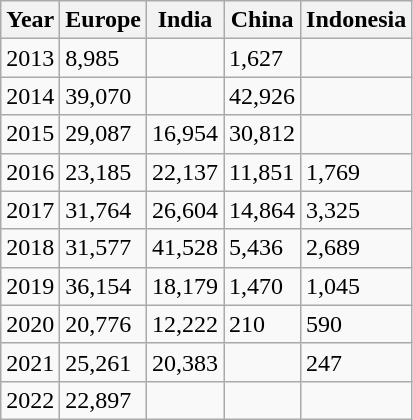<table class="wikitable">
<tr>
<th>Year</th>
<th>Europe</th>
<th>India</th>
<th>China</th>
<th>Indonesia</th>
</tr>
<tr>
<td>2013</td>
<td>8,985</td>
<td></td>
<td>1,627</td>
<td></td>
</tr>
<tr>
<td>2014</td>
<td>39,070</td>
<td></td>
<td>42,926</td>
<td></td>
</tr>
<tr>
<td>2015</td>
<td>29,087</td>
<td>16,954</td>
<td>30,812</td>
<td></td>
</tr>
<tr>
<td>2016</td>
<td>23,185</td>
<td>22,137</td>
<td>11,851</td>
<td>1,769</td>
</tr>
<tr>
<td>2017</td>
<td>31,764</td>
<td>26,604</td>
<td>14,864</td>
<td>3,325</td>
</tr>
<tr>
<td>2018</td>
<td>31,577</td>
<td>41,528</td>
<td>5,436</td>
<td>2,689</td>
</tr>
<tr>
<td>2019</td>
<td>36,154</td>
<td>18,179</td>
<td>1,470</td>
<td>1,045</td>
</tr>
<tr>
<td>2020</td>
<td>20,776</td>
<td>12,222</td>
<td>210</td>
<td>590</td>
</tr>
<tr>
<td>2021</td>
<td>25,261</td>
<td>20,383</td>
<td></td>
<td>247</td>
</tr>
<tr>
<td>2022</td>
<td>22,897</td>
<td></td>
<td></td>
<td></td>
</tr>
</table>
